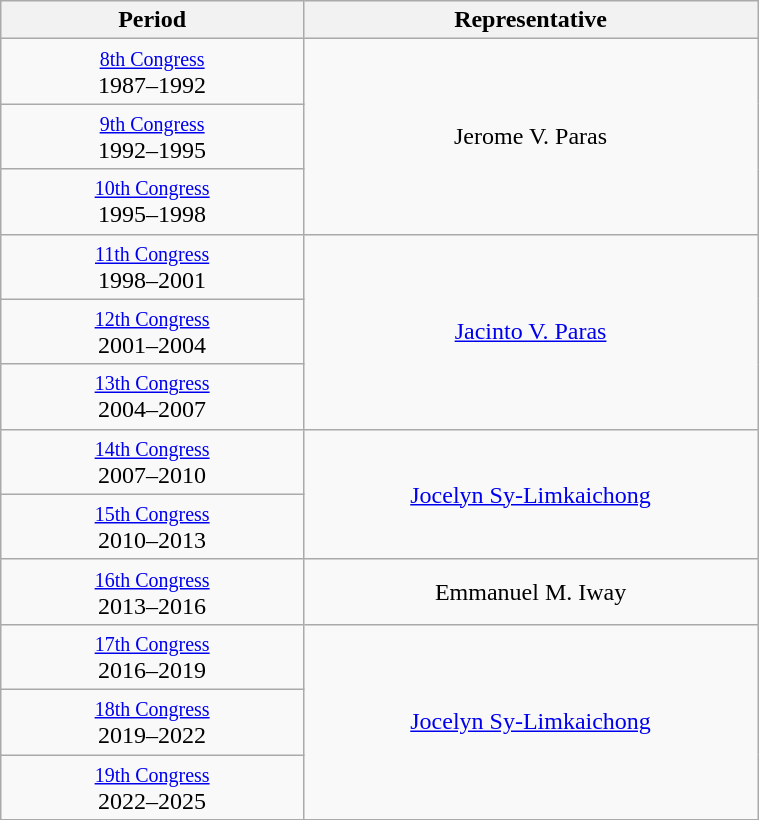<table class="wikitable" style="text-align:center; width:40%;">
<tr>
<th width="40%">Period</th>
<th>Representative</th>
</tr>
<tr>
<td><small><a href='#'>8th Congress</a></small><br>1987–1992</td>
<td rowspan="3">Jerome V. Paras</td>
</tr>
<tr>
<td><small><a href='#'>9th Congress</a></small><br>1992–1995</td>
</tr>
<tr>
<td><small><a href='#'>10th Congress</a></small><br>1995–1998</td>
</tr>
<tr>
<td><small><a href='#'>11th Congress</a></small><br>1998–2001</td>
<td rowspan="3"><a href='#'>Jacinto V. Paras</a></td>
</tr>
<tr>
<td><small><a href='#'>12th Congress</a></small><br>2001–2004</td>
</tr>
<tr>
<td><small><a href='#'>13th Congress</a></small><br>2004–2007</td>
</tr>
<tr>
<td><small><a href='#'>14th Congress</a></small><br>2007–2010</td>
<td rowspan="2"><a href='#'>Jocelyn Sy-Limkaichong</a></td>
</tr>
<tr>
<td><small><a href='#'>15th Congress</a></small><br>2010–2013</td>
</tr>
<tr>
<td><small><a href='#'>16th Congress</a></small><br>2013–2016</td>
<td>Emmanuel M. Iway</td>
</tr>
<tr>
<td><small><a href='#'>17th Congress</a></small><br>2016–2019</td>
<td rowspan="3"><a href='#'>Jocelyn Sy-Limkaichong</a></td>
</tr>
<tr>
<td><small><a href='#'>18th Congress</a></small><br>2019–2022</td>
</tr>
<tr>
<td><small><a href='#'>19th Congress</a></small><br>2022–2025</td>
</tr>
</table>
